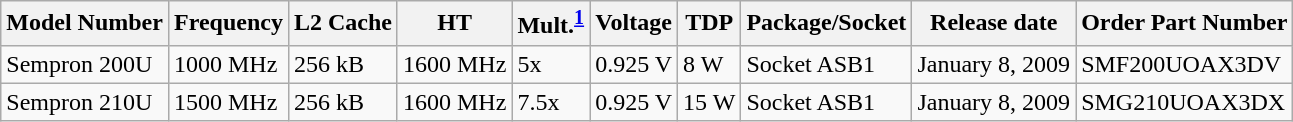<table class="wikitable">
<tr>
<th>Model Number</th>
<th>Frequency</th>
<th>L2 Cache</th>
<th>HT</th>
<th>Mult.<sup><a href='#'>1</a></sup></th>
<th>Voltage</th>
<th>TDP</th>
<th>Package/Socket</th>
<th>Release date</th>
<th>Order Part Number</th>
</tr>
<tr>
<td>Sempron 200U</td>
<td>1000 MHz</td>
<td>256 kB</td>
<td>1600 MHz</td>
<td>5x</td>
<td>0.925 V</td>
<td>8 W</td>
<td>Socket ASB1</td>
<td>January 8, 2009</td>
<td>SMF200UOAX3DV</td>
</tr>
<tr>
<td>Sempron 210U</td>
<td>1500 MHz</td>
<td>256 kB</td>
<td>1600 MHz</td>
<td>7.5x</td>
<td>0.925 V</td>
<td>15 W</td>
<td>Socket ASB1</td>
<td>January 8, 2009</td>
<td>SMG210UOAX3DX</td>
</tr>
</table>
